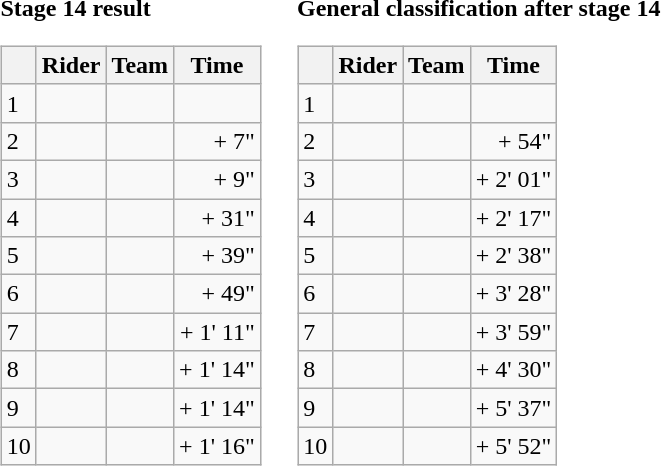<table>
<tr>
<td><strong>Stage 14 result</strong><br><table class="wikitable">
<tr>
<th></th>
<th>Rider</th>
<th>Team</th>
<th>Time</th>
</tr>
<tr>
<td>1</td>
<td></td>
<td></td>
<td align=right></td>
</tr>
<tr>
<td>2</td>
<td></td>
<td></td>
<td align=right>+ 7"</td>
</tr>
<tr>
<td>3</td>
<td></td>
<td></td>
<td align=right>+ 9"</td>
</tr>
<tr>
<td>4</td>
<td></td>
<td></td>
<td align=right>+ 31"</td>
</tr>
<tr>
<td>5</td>
<td></td>
<td></td>
<td align=right>+ 39"</td>
</tr>
<tr>
<td>6</td>
<td></td>
<td></td>
<td align=right>+ 49"</td>
</tr>
<tr>
<td>7</td>
<td></td>
<td></td>
<td align=right>+ 1' 11"</td>
</tr>
<tr>
<td>8</td>
<td></td>
<td></td>
<td align=right>+ 1' 14"</td>
</tr>
<tr>
<td>9</td>
<td></td>
<td></td>
<td align=right>+ 1' 14"</td>
</tr>
<tr>
<td>10</td>
<td></td>
<td></td>
<td align=right>+ 1' 16"</td>
</tr>
</table>
</td>
<td></td>
<td><strong>General classification after stage 14</strong><br><table class="wikitable">
<tr>
<th></th>
<th>Rider</th>
<th>Team</th>
<th>Time</th>
</tr>
<tr>
<td>1</td>
<td> </td>
<td></td>
<td align=right></td>
</tr>
<tr>
<td>2</td>
<td></td>
<td></td>
<td align=right>+ 54"</td>
</tr>
<tr>
<td>3</td>
<td></td>
<td></td>
<td align=right>+ 2' 01"</td>
</tr>
<tr>
<td>4</td>
<td></td>
<td></td>
<td align=right>+ 2' 17"</td>
</tr>
<tr>
<td>5</td>
<td></td>
<td></td>
<td align=right>+ 2' 38"</td>
</tr>
<tr>
<td>6</td>
<td></td>
<td></td>
<td align=right>+ 3' 28"</td>
</tr>
<tr>
<td>7</td>
<td></td>
<td></td>
<td align=right>+ 3' 59"</td>
</tr>
<tr>
<td>8</td>
<td></td>
<td></td>
<td align=right>+ 4' 30"</td>
</tr>
<tr>
<td>9</td>
<td></td>
<td></td>
<td align=right>+ 5' 37"</td>
</tr>
<tr>
<td>10</td>
<td></td>
<td></td>
<td align=right>+ 5' 52"</td>
</tr>
</table>
</td>
</tr>
</table>
